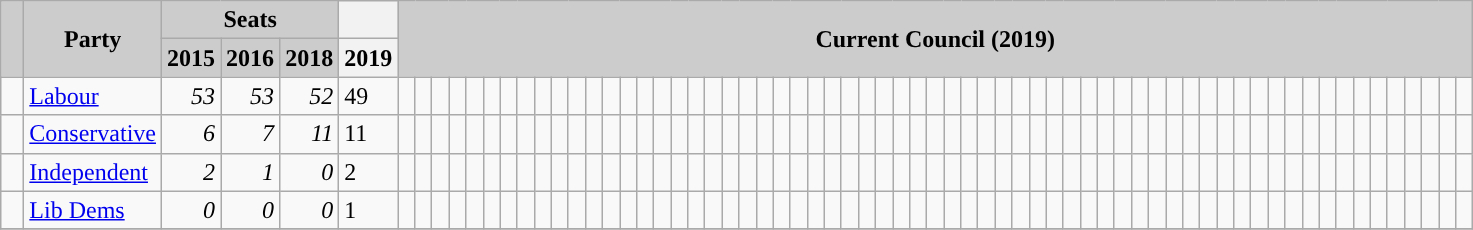<table class="wikitable">
<tr>
<th rowspan="2" style="background:#ccc">  </th>
<th rowspan="2" style="background:#ccc">Party</th>
<th colspan="3" style="background:#ccc">Seats</th>
<th></th>
<th colspan="63" rowspan="2" style="background:#ccc">Current Council (2019)</th>
</tr>
<tr>
<th style="background:#ccc">2015</th>
<th style="background:#ccc">2016</th>
<th style="background:#ccc">2018</th>
<th>2019</th>
</tr>
<tr>
<td style="background:"> </td>
<td><a href='#'>Labour</a></td>
<td style="text-align: right"><em>53</em></td>
<td style="text-align: right"><em>53</em></td>
<td style="text-align: right"><em>52</em></td>
<td>49</td>
<td style="background:"> </td>
<td style="background:"> </td>
<td style="background:"> </td>
<td style="background:"> </td>
<td style="background:"> </td>
<td style="background:"> </td>
<td style="background:"> </td>
<td style="background:"> </td>
<td style="background:"> </td>
<td style="background:"> </td>
<td style="background:"> </td>
<td style="background:"> </td>
<td style="background:"> </td>
<td style="background:"> </td>
<td style="background:"> </td>
<td style="background:"> </td>
<td style="background:"> </td>
<td style="background:"> </td>
<td style="background:"> </td>
<td style="background:"> </td>
<td style="background:"> </td>
<td style="background:"> </td>
<td style="background:"> </td>
<td style="background:"> </td>
<td style="background:"> </td>
<td style="background:"> </td>
<td style="background:"> </td>
<td style="background:"> </td>
<td style="background:"> </td>
<td style="background:"> </td>
<td style="background:"> </td>
<td style="background:"> </td>
<td style="background:"> </td>
<td style="background:"> </td>
<td style="background:"> </td>
<td style="background:"> </td>
<td style="background:"> </td>
<td style="background:"> </td>
<td style="background:"> </td>
<td style="background:"> </td>
<td style="background:"> </td>
<td style="background:"> </td>
<td style="background:"> </td>
<td style="background:"> </td>
<td style="background:"> </td>
<td style="background:"> </td>
<td style="background:"> </td>
<td style="background:"> </td>
<td style="background:"> </td>
<td> </td>
<td> </td>
<td> </td>
<td> </td>
<td> </td>
<td> </td>
<td> </td>
<td> </td>
<td> </td>
<td> </td>
<td> </td>
<td> </td>
<td> </td>
</tr>
<tr>
<td style="background: "> </td>
<td><a href='#'>Conservative</a></td>
<td style="text-align: right"><em>6</em></td>
<td style="text-align: right"><em>7</em></td>
<td style="text-align: right"><em>11</em></td>
<td>11</td>
<td style="background: "> </td>
<td style="background: "> </td>
<td style="background: "> </td>
<td style="background: "> </td>
<td style="background: "> </td>
<td style="background: "> </td>
<td style="background: "> </td>
<td style="background: "> </td>
<td style="background: "> </td>
<td style="background: "> </td>
<td style="background: "> </td>
<td> </td>
<td> </td>
<td> </td>
<td> </td>
<td> </td>
<td> </td>
<td> </td>
<td> </td>
<td> </td>
<td> </td>
<td> </td>
<td> </td>
<td> </td>
<td> </td>
<td> </td>
<td> </td>
<td> </td>
<td> </td>
<td> </td>
<td> </td>
<td> </td>
<td> </td>
<td> </td>
<td> </td>
<td> </td>
<td> </td>
<td> </td>
<td> </td>
<td> </td>
<td> </td>
<td> </td>
<td> </td>
<td> </td>
<td> </td>
<td> </td>
<td> </td>
<td> </td>
<td> </td>
<td> </td>
<td> </td>
<td> </td>
<td> </td>
<td> </td>
<td> </td>
<td> </td>
<td> </td>
<td> </td>
<td> </td>
<td> </td>
<td> </td>
<td> </td>
<td> </td>
</tr>
<tr>
<td style="background:"> </td>
<td><a href='#'>Independent</a></td>
<td style="text-align: right"><em>2</em></td>
<td style="text-align: right"><em>1</em></td>
<td style="text-align: right"><em>0</em></td>
<td>2</td>
<td style="background: "> </td>
<td style="background: "> </td>
<td> </td>
<td> </td>
<td> </td>
<td> </td>
<td> </td>
<td> </td>
<td> </td>
<td> </td>
<td> </td>
<td> </td>
<td> </td>
<td> </td>
<td> </td>
<td> </td>
<td> </td>
<td> </td>
<td> </td>
<td> </td>
<td> </td>
<td> </td>
<td> </td>
<td> </td>
<td> </td>
<td> </td>
<td> </td>
<td> </td>
<td> </td>
<td> </td>
<td> </td>
<td> </td>
<td> </td>
<td> </td>
<td> </td>
<td> </td>
<td> </td>
<td> </td>
<td> </td>
<td> </td>
<td> </td>
<td> </td>
<td> </td>
<td> </td>
<td> </td>
<td> </td>
<td> </td>
<td> </td>
<td> </td>
<td> </td>
<td> </td>
<td> </td>
<td> </td>
<td> </td>
<td> </td>
<td> </td>
<td> </td>
<td> </td>
<td> </td>
<td> </td>
<td> </td>
<td> </td>
<td> </td>
</tr>
<tr>
<td style="background:"> </td>
<td><a href='#'>Lib Dems</a></td>
<td style="text-align: right"><em>0</em></td>
<td style="text-align: right"><em>0</em></td>
<td style="text-align: right"><em>0</em></td>
<td>1</td>
<td style="background: "> </td>
<td> </td>
<td> </td>
<td> </td>
<td> </td>
<td> </td>
<td> </td>
<td> </td>
<td> </td>
<td> </td>
<td> </td>
<td> </td>
<td> </td>
<td> </td>
<td> </td>
<td> </td>
<td> </td>
<td> </td>
<td> </td>
<td> </td>
<td> </td>
<td> </td>
<td> </td>
<td> </td>
<td> </td>
<td> </td>
<td> </td>
<td> </td>
<td> </td>
<td> </td>
<td> </td>
<td> </td>
<td> </td>
<td> </td>
<td> </td>
<td> </td>
<td> </td>
<td> </td>
<td> </td>
<td> </td>
<td> </td>
<td> </td>
<td> </td>
<td> </td>
<td> </td>
<td> </td>
<td> </td>
<td> </td>
<td> </td>
<td> </td>
<td> </td>
<td> </td>
<td> </td>
<td> </td>
<td> </td>
<td> </td>
<td> </td>
<td> </td>
<td> </td>
<td> </td>
<td> </td>
<td> </td>
<td> </td>
</tr>
<tr>
</tr>
</table>
